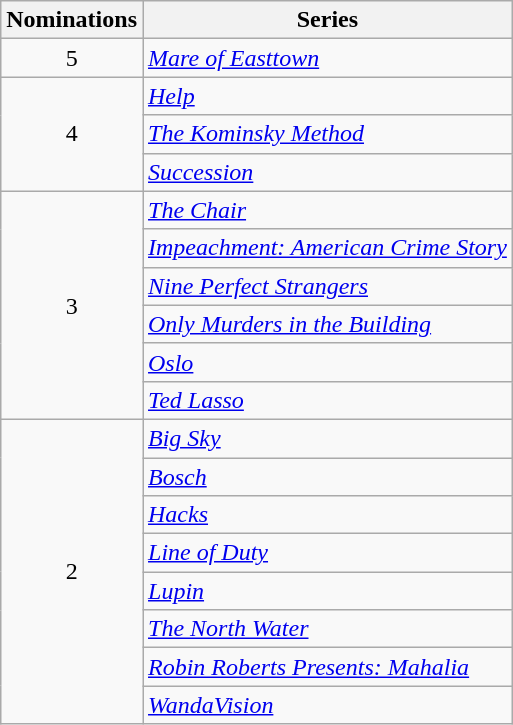<table class="wikitable">
<tr>
<th>Nominations</th>
<th>Series</th>
</tr>
<tr>
<td style="text-align:center">5</td>
<td><em><a href='#'>Mare of Easttown</a></em></td>
</tr>
<tr>
<td rowspan="3" style="text-align:center">4</td>
<td><em><a href='#'>Help</a></em></td>
</tr>
<tr>
<td><em><a href='#'>The Kominsky Method</a></em></td>
</tr>
<tr>
<td><em><a href='#'>Succession</a></em></td>
</tr>
<tr>
<td rowspan="6" style="text-align:center">3</td>
<td><em><a href='#'>The Chair</a></em></td>
</tr>
<tr>
<td><em><a href='#'>Impeachment: American Crime Story</a></em></td>
</tr>
<tr>
<td><em><a href='#'>Nine Perfect Strangers</a></em></td>
</tr>
<tr>
<td><em><a href='#'>Only Murders in the Building</a></em></td>
</tr>
<tr>
<td><em><a href='#'>Oslo</a></em></td>
</tr>
<tr>
<td><em><a href='#'>Ted Lasso</a></em></td>
</tr>
<tr>
<td rowspan="8" style="text-align:center">2</td>
<td><em><a href='#'>Big Sky</a></em></td>
</tr>
<tr>
<td><em><a href='#'>Bosch</a></em></td>
</tr>
<tr>
<td><em><a href='#'>Hacks</a></em></td>
</tr>
<tr>
<td><em><a href='#'>Line of Duty</a></em></td>
</tr>
<tr>
<td><em><a href='#'>Lupin</a></em></td>
</tr>
<tr>
<td><em><a href='#'>The North Water</a></em></td>
</tr>
<tr>
<td><em><a href='#'>Robin Roberts Presents: Mahalia</a></em></td>
</tr>
<tr>
<td><em><a href='#'>WandaVision</a></em></td>
</tr>
</table>
